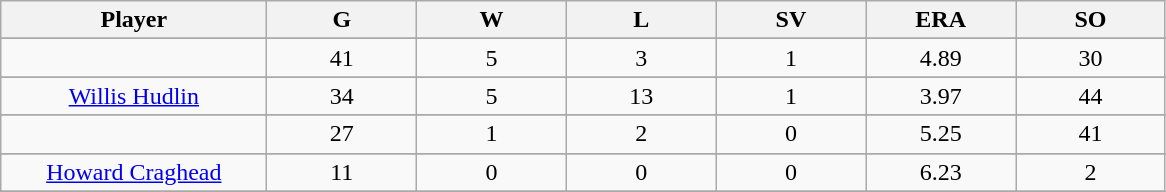<table class="wikitable sortable">
<tr>
<th bgcolor="#DDDDFF" width="16%">Player</th>
<th bgcolor="#DDDDFF" width="9%">G</th>
<th bgcolor="#DDDDFF" width="9%">W</th>
<th bgcolor="#DDDDFF" width="9%">L</th>
<th bgcolor="#DDDDFF" width="9%">SV</th>
<th bgcolor="#DDDDFF" width="9%">ERA</th>
<th bgcolor="#DDDDFF" width="9%">SO</th>
</tr>
<tr>
</tr>
<tr align=center>
<td></td>
<td>41</td>
<td>5</td>
<td>3</td>
<td>1</td>
<td>4.89</td>
<td>30</td>
</tr>
<tr>
</tr>
<tr align="center">
<td><a href='#'>Willis Hudlin</a></td>
<td>34</td>
<td>5</td>
<td>13</td>
<td>1</td>
<td>3.97</td>
<td>44</td>
</tr>
<tr>
</tr>
<tr align="center">
<td></td>
<td>27</td>
<td>1</td>
<td>2</td>
<td>0</td>
<td>5.25</td>
<td>41</td>
</tr>
<tr>
</tr>
<tr align="center">
<td><a href='#'>Howard Craghead</a></td>
<td>11</td>
<td>0</td>
<td>0</td>
<td>0</td>
<td>6.23</td>
<td>2</td>
</tr>
<tr align="center">
</tr>
</table>
